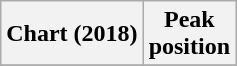<table class="wikitable plainrowheaders">
<tr>
<th>Chart (2018)</th>
<th>Peak<br>position</th>
</tr>
<tr>
</tr>
</table>
